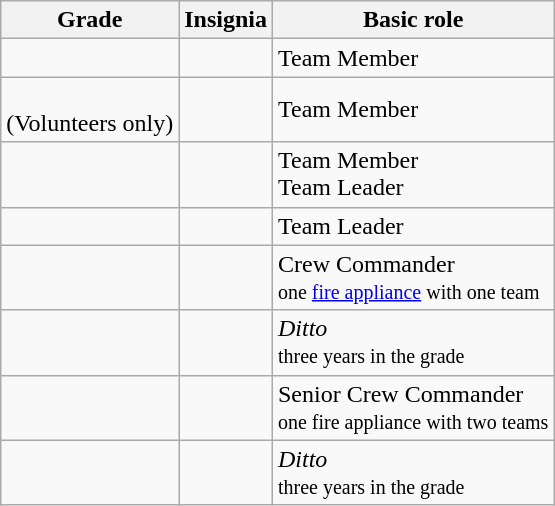<table class="wikitable">
<tr>
<th>Grade</th>
<th>Insignia</th>
<th>Basic role</th>
</tr>
<tr>
<td></td>
<td></td>
<td>Team Member</td>
</tr>
<tr>
<td><br>(Volunteers only)</td>
<td></td>
<td>Team Member</td>
</tr>
<tr>
<td></td>
<td></td>
<td>Team Member<br>Team Leader</td>
</tr>
<tr>
<td></td>
<td></td>
<td>Team Leader</td>
</tr>
<tr>
<td></td>
<td></td>
<td>Crew Commander<br><small>one <a href='#'>fire appliance</a> with one team</small></td>
</tr>
<tr>
<td></td>
<td></td>
<td><em>Ditto</em><br><small>three years in the grade</small></td>
</tr>
<tr>
<td></td>
<td></td>
<td>Senior Crew Commander<br><small>one fire appliance with two teams</small></td>
</tr>
<tr>
<td></td>
<td></td>
<td><em>Ditto</em><br><small>three years in the grade</small></td>
</tr>
</table>
